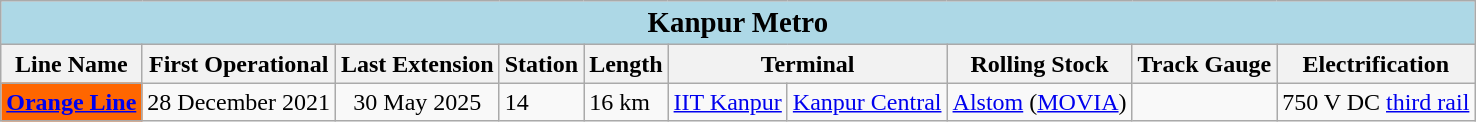<table class="wikitable">
<tr>
<th style="background:#add8e6;" colspan="12"><big>Kanpur Metro</big></th>
</tr>
<tr>
<th>Line Name</th>
<th>First Operational</th>
<th>Last Extension</th>
<th>Station</th>
<th>Length</th>
<th colspan="2">Terminal</th>
<th>Rolling Stock</th>
<th>Track Gauge</th>
<th>Electrification</th>
</tr>
<tr>
<th style="background:#FF6600; text-align: center;"><a href='#'><span>Orange Line</span></a></th>
<td>28 December 2021</td>
<td align=center>30 May 2025</td>
<td>14</td>
<td>16 km</td>
<td><a href='#'>IIT Kanpur</a></td>
<td><a href='#'>Kanpur Central</a></td>
<td><a href='#'>Alstom</a> (<a href='#'>MOVIA</a>)</td>
<td></td>
<td>750 V DC <a href='#'>third rail</a></td>
</tr>
</table>
